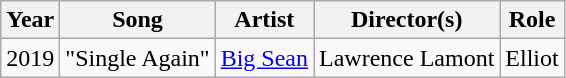<table class="wikitable">
<tr>
<th>Year</th>
<th>Song</th>
<th>Artist</th>
<th>Director(s)</th>
<th>Role</th>
</tr>
<tr>
<td>2019</td>
<td>"Single Again"</td>
<td><a href='#'>Big Sean</a></td>
<td>Lawrence Lamont</td>
<td>Elliot</td>
</tr>
</table>
